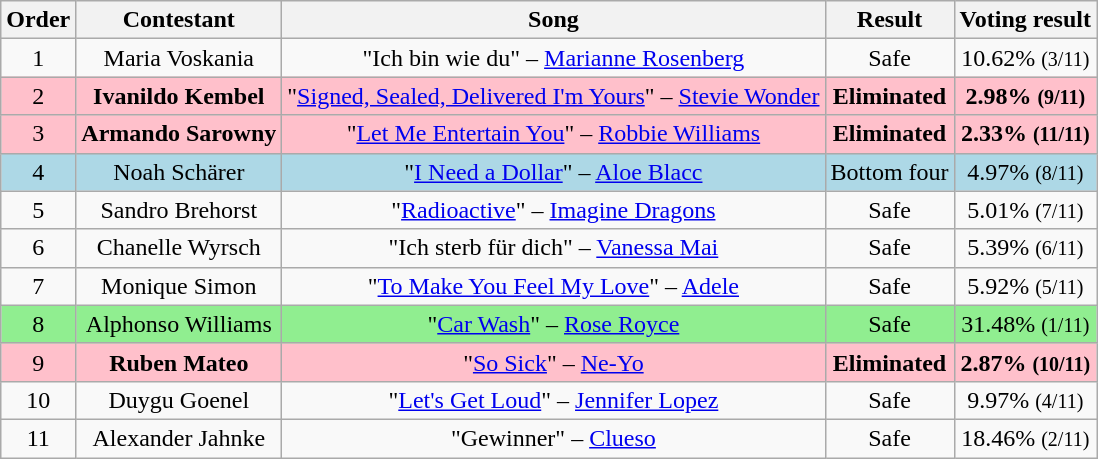<table class="wikitable" style="text-align:center;">
<tr>
<th>Order</th>
<th>Contestant</th>
<th>Song</th>
<th>Result</th>
<th>Voting result</th>
</tr>
<tr>
<td>1</td>
<td>Maria Voskania</td>
<td>"Ich bin wie du" – <a href='#'>Marianne Rosenberg</a></td>
<td>Safe</td>
<td>10.62% <small>(3/11)</small></td>
</tr>
<tr bgcolor="pink">
<td>2</td>
<td><strong>Ivanildo Kembel</strong></td>
<td>"<a href='#'>Signed, Sealed, Delivered I'm Yours</a>" – <a href='#'>Stevie Wonder</a></td>
<td><strong>Eliminated</strong></td>
<td><strong>2.98% <small>(9/11)</small></strong></td>
</tr>
<tr bgcolor="pink">
<td>3</td>
<td><strong>Armando Sarowny</strong></td>
<td>"<a href='#'>Let Me Entertain You</a>" – <a href='#'>Robbie Williams</a></td>
<td><strong>Eliminated</strong></td>
<td><strong>2.33% <small>(11/11)</small></strong></td>
</tr>
<tr bgcolor="lightblue">
<td>4</td>
<td>Noah Schärer</td>
<td>"<a href='#'>I Need a Dollar</a>" – <a href='#'>Aloe Blacc</a></td>
<td>Bottom four</td>
<td>4.97% <small>(8/11)</small></td>
</tr>
<tr>
<td>5</td>
<td>Sandro Brehorst</td>
<td>"<a href='#'>Radioactive</a>" – <a href='#'>Imagine Dragons</a></td>
<td>Safe</td>
<td>5.01% <small>(7/11)</small></td>
</tr>
<tr>
<td>6</td>
<td>Chanelle Wyrsch</td>
<td>"Ich sterb für dich" – <a href='#'>Vanessa Mai</a></td>
<td>Safe</td>
<td>5.39% <small>(6/11)</small></td>
</tr>
<tr>
<td>7</td>
<td>Monique Simon</td>
<td>"<a href='#'>To Make You Feel My Love</a>" – <a href='#'>Adele</a></td>
<td>Safe</td>
<td>5.92% <small>(5/11)</small></td>
</tr>
<tr bgcolor="lightgreen">
<td>8</td>
<td>Alphonso Williams</td>
<td>"<a href='#'>Car Wash</a>" – <a href='#'>Rose Royce</a></td>
<td>Safe</td>
<td>31.48% <small>(1/11)</small></td>
</tr>
<tr bgcolor="pink">
<td>9</td>
<td><strong>Ruben Mateo</strong></td>
<td>"<a href='#'>So Sick</a>" – <a href='#'>Ne-Yo</a></td>
<td><strong>Eliminated</strong></td>
<td><strong>2.87% <small>(10/11)</small></strong></td>
</tr>
<tr>
<td>10</td>
<td>Duygu Goenel</td>
<td>"<a href='#'>Let's Get Loud</a>" – <a href='#'>Jennifer Lopez</a></td>
<td>Safe</td>
<td>9.97% <small>(4/11)</small></td>
</tr>
<tr>
<td>11</td>
<td>Alexander Jahnke</td>
<td>"Gewinner" – <a href='#'>Clueso</a></td>
<td>Safe</td>
<td>18.46% <small>(2/11)</small></td>
</tr>
</table>
